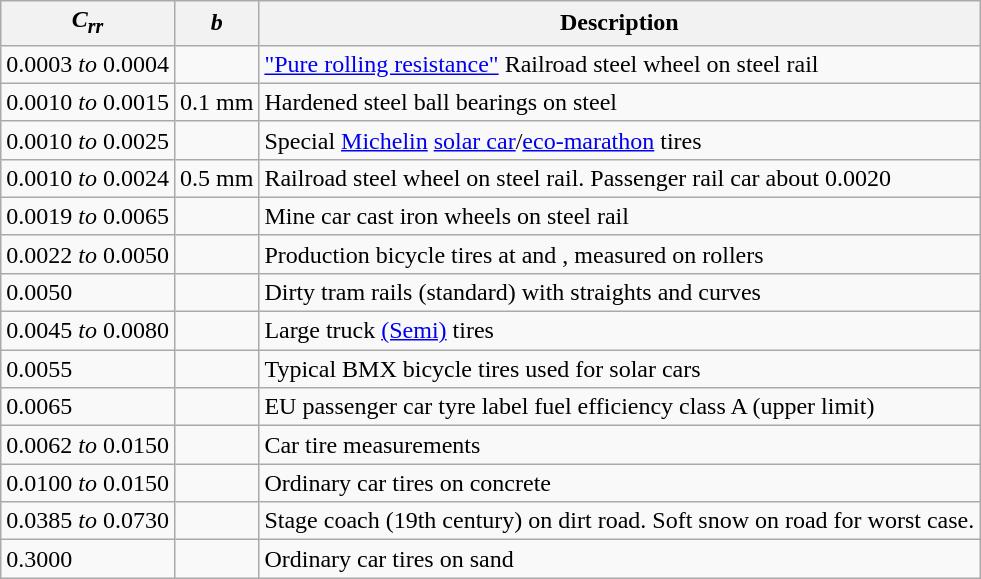<table class="wikitable">
<tr align=center>
<th><strong><em>C</em></strong><sub><em>rr</em></sub></th>
<th><strong><em>b</em></strong></th>
<th><strong>Description</strong></th>
</tr>
<tr>
<td>0.0003 <em>to</em> 0.0004</td>
<td></td>
<td><a href='#'>"Pure rolling resistance"</a> Railroad steel wheel on steel rail</td>
</tr>
<tr>
<td>0.0010 <em>to</em> 0.0015</td>
<td>0.1 mm</td>
<td>Hardened steel ball bearings on steel</td>
</tr>
<tr>
<td>0.0010 <em>to</em> 0.0025</td>
<td></td>
<td>Special <a href='#'>Michelin</a> <a href='#'>solar car</a>/<a href='#'>eco-marathon</a> tires</td>
</tr>
<tr>
<td>0.0010 <em>to</em> 0.0024</td>
<td>0.5 mm</td>
<td>Railroad steel wheel on steel rail. Passenger rail car about 0.0020</td>
</tr>
<tr>
<td>0.0019 <em>to</em> 0.0065</td>
<td></td>
<td>Mine car cast iron wheels on steel rail</td>
</tr>
<tr>
<td>0.0022 <em>to</em> 0.0050</td>
<td></td>
<td>Production bicycle tires at  and , measured on rollers</td>
</tr>
<tr>
<td>0.0050</td>
<td></td>
<td>Dirty tram rails (standard) with straights and curves</td>
</tr>
<tr>
<td>0.0045 <em>to</em> 0.0080</td>
<td></td>
<td>Large truck <a href='#'>(Semi)</a> tires</td>
</tr>
<tr>
<td>0.0055</td>
<td></td>
<td>Typical BMX bicycle tires used for solar cars</td>
</tr>
<tr>
<td>0.0065</td>
<td></td>
<td>EU passenger car tyre label fuel efficiency class A (upper limit)</td>
</tr>
<tr>
<td>0.0062 <em>to</em> 0.0150</td>
<td></td>
<td>Car tire measurements</td>
</tr>
<tr>
<td>0.0100 <em>to</em> 0.0150</td>
<td></td>
<td>Ordinary car tires on concrete</td>
</tr>
<tr>
<td>0.0385 <em>to</em> 0.0730</td>
<td></td>
<td>Stage coach (19th century) on dirt road. Soft snow on road for worst case.</td>
</tr>
<tr>
<td>0.3000</td>
<td></td>
<td>Ordinary car tires on sand</td>
</tr>
</table>
